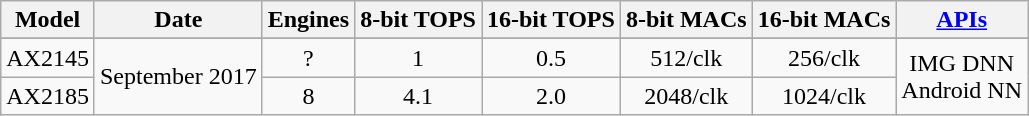<table class="wikitable" style="text-align: center;">
<tr>
<th rowspan="2">Model</th>
<th rowspan="2">Date</th>
<th rowspan="2">Engines</th>
<th rowspan="2">8-bit TOPS</th>
<th rowspan="2">16-bit TOPS</th>
<th rowspan="2">8-bit MACs</th>
<th rowspan="2">16-bit MACs</th>
<th rowspan="2"><a href='#'>APIs</a></th>
</tr>
<tr>
</tr>
<tr>
</tr>
<tr>
<td>AX2145</td>
<td rowspan="2">September 2017</td>
<td>?</td>
<td>1</td>
<td>0.5</td>
<td>512/clk</td>
<td>256/clk</td>
<td rowspan="2">IMG DNN<br>Android NN</td>
</tr>
<tr>
<td>AX2185</td>
<td>8</td>
<td>4.1</td>
<td>2.0</td>
<td>2048/clk</td>
<td>1024/clk</td>
</tr>
</table>
